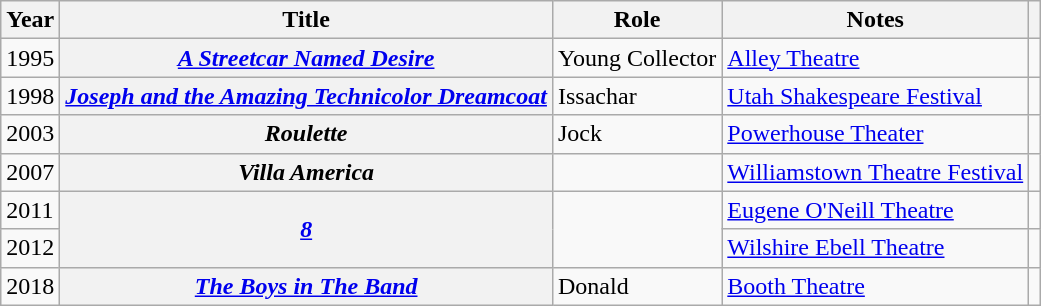<table class="wikitable plainrowheaders sortable">
<tr>
<th scope="col">Year</th>
<th scope="col">Title</th>
<th scope="col">Role</th>
<th scope="col" class="unsortable">Notes</th>
<th scope="col" class="unsortable"></th>
</tr>
<tr>
<td>1995</td>
<th scope="row"><em><a href='#'>A Streetcar Named Desire</a></em></th>
<td>Young Collector</td>
<td><a href='#'>Alley Theatre</a></td>
<td style="text-align:center;"></td>
</tr>
<tr>
<td>1998</td>
<th scope="row"><em><a href='#'>Joseph and the Amazing Technicolor Dreamcoat</a></em></th>
<td>Issachar</td>
<td><a href='#'>Utah Shakespeare Festival</a></td>
<td style="text-align:center;"></td>
</tr>
<tr>
<td>2003</td>
<th scope="row"><em>Roulette</em></th>
<td>Jock</td>
<td><a href='#'>Powerhouse Theater</a></td>
<td style="text-align:center;"></td>
</tr>
<tr>
<td>2007</td>
<th scope="row"><em>Villa America</em></th>
<td></td>
<td><a href='#'>Williamstown Theatre Festival</a></td>
<td style="text-align:center;"></td>
</tr>
<tr>
<td>2011</td>
<th scope="row" rowspan="2"><em><a href='#'>8</a></em></th>
<td rowspan="2"></td>
<td><a href='#'>Eugene O'Neill Theatre</a></td>
<td style="text-align:center;"></td>
</tr>
<tr>
<td>2012</td>
<td><a href='#'>Wilshire Ebell Theatre</a></td>
<td style="text-align:center;"></td>
</tr>
<tr>
<td>2018</td>
<th scope="row"><em><a href='#'>The Boys in The Band</a></em></th>
<td>Donald</td>
<td><a href='#'>Booth Theatre</a></td>
<td style="text-align:center;"></td>
</tr>
</table>
